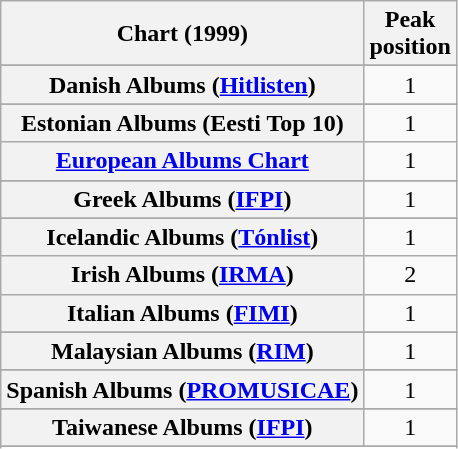<table class="wikitable sortable plainrowheaders" style="text-align:center">
<tr>
<th scope="col">Chart (1999)</th>
<th scope="col">Peak<br>position</th>
</tr>
<tr>
</tr>
<tr>
</tr>
<tr>
</tr>
<tr>
</tr>
<tr>
</tr>
<tr>
<th scope="row">Danish Albums (<a href='#'>Hitlisten</a>)</th>
<td align="center">1</td>
</tr>
<tr>
</tr>
<tr>
<th scope="row">Estonian Albums (Eesti Top 10)</th>
<td align="center">1</td>
</tr>
<tr>
<th scope="row"><a href='#'>European Albums Chart</a></th>
<td align="center">1</td>
</tr>
<tr>
</tr>
<tr>
</tr>
<tr>
</tr>
<tr>
<th scope="row">Greek Albums (<a href='#'>IFPI</a>)</th>
<td>1</td>
</tr>
<tr>
</tr>
<tr>
<th scope="row">Icelandic Albums (<a href='#'>Tónlist</a>)</th>
<td align="center">1</td>
</tr>
<tr>
<th scope="row">Irish Albums (<a href='#'>IRMA</a>)</th>
<td align="center">2</td>
</tr>
<tr>
<th scope="row">Italian Albums (<a href='#'>FIMI</a>)</th>
<td align="center">1</td>
</tr>
<tr>
</tr>
<tr>
<th scope="row">Malaysian Albums (<a href='#'>RIM</a>)</th>
<td align="center">1</td>
</tr>
<tr>
</tr>
<tr>
</tr>
<tr>
</tr>
<tr>
</tr>
<tr>
<th scope="row">Spanish Albums (<a href='#'>PROMUSICAE</a>)</th>
<td align="center">1</td>
</tr>
<tr>
</tr>
<tr>
</tr>
<tr>
<th scope="row">Taiwanese Albums (<a href='#'>IFPI</a>)</th>
<td align="center">1</td>
</tr>
<tr>
</tr>
<tr>
</tr>
</table>
